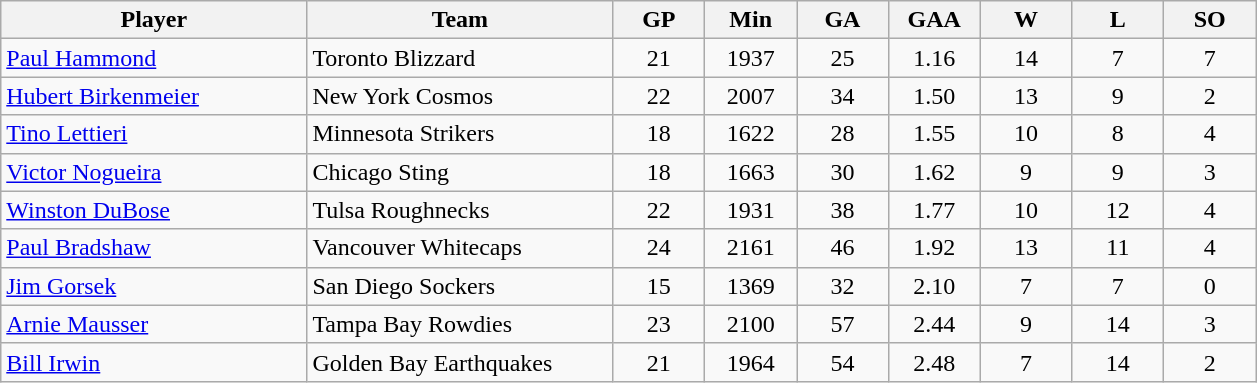<table class="wikitable">
<tr>
<th bgcolor="#DDDDFF" width="20%">Player</th>
<th bgcolor="#DDDDFF" width="20%">Team</th>
<th bgcolor="#DDDDFF" width="6%">GP</th>
<th bgcolor="#DDDDFF" width="6%">Min</th>
<th bgcolor="#DDDDFF" width="6%">GA</th>
<th bgcolor="#DDDDFF" width="6%">GAA</th>
<th bgcolor="#DDDDFF" width="6%">W</th>
<th bgcolor="#DDDDFF" width="6%">L</th>
<th bgcolor="#DDDDFF" width="6%">SO</th>
</tr>
<tr align=center>
<td align=left><a href='#'>Paul Hammond</a></td>
<td align=left>Toronto Blizzard</td>
<td>21</td>
<td>1937</td>
<td>25</td>
<td>1.16</td>
<td>14</td>
<td>7</td>
<td>7</td>
</tr>
<tr align=center>
<td align=left><a href='#'>Hubert Birkenmeier</a></td>
<td align=left>New York Cosmos</td>
<td>22</td>
<td>2007</td>
<td>34</td>
<td>1.50</td>
<td>13</td>
<td>9</td>
<td>2</td>
</tr>
<tr align=center>
<td align=left><a href='#'>Tino Lettieri</a></td>
<td align=left>Minnesota Strikers</td>
<td>18</td>
<td>1622</td>
<td>28</td>
<td>1.55</td>
<td>10</td>
<td>8</td>
<td>4</td>
</tr>
<tr align=center>
<td align=left><a href='#'>Victor Nogueira</a></td>
<td align=left>Chicago Sting</td>
<td>18</td>
<td>1663</td>
<td>30</td>
<td>1.62</td>
<td>9</td>
<td>9</td>
<td>3</td>
</tr>
<tr align=center>
<td align=left><a href='#'>Winston DuBose</a></td>
<td align=left>Tulsa Roughnecks</td>
<td>22</td>
<td>1931</td>
<td>38</td>
<td>1.77</td>
<td>10</td>
<td>12</td>
<td>4</td>
</tr>
<tr align=center>
<td align=left><a href='#'>Paul Bradshaw</a></td>
<td align=left>Vancouver Whitecaps</td>
<td>24</td>
<td>2161</td>
<td>46</td>
<td>1.92</td>
<td>13</td>
<td>11</td>
<td>4</td>
</tr>
<tr align=center>
<td align=left><a href='#'>Jim Gorsek</a></td>
<td align=left>San Diego Sockers</td>
<td>15</td>
<td>1369</td>
<td>32</td>
<td>2.10</td>
<td>7</td>
<td>7</td>
<td>0</td>
</tr>
<tr align=center>
<td align=left><a href='#'>Arnie Mausser</a></td>
<td align=left>Tampa Bay Rowdies</td>
<td>23</td>
<td>2100</td>
<td>57</td>
<td>2.44</td>
<td>9</td>
<td>14</td>
<td>3</td>
</tr>
<tr align=center>
<td align=left><a href='#'>Bill Irwin</a></td>
<td align=left>Golden Bay Earthquakes</td>
<td>21</td>
<td>1964</td>
<td>54</td>
<td>2.48</td>
<td>7</td>
<td>14</td>
<td>2</td>
</tr>
</table>
